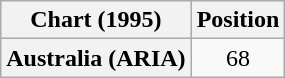<table class="wikitable plainrowheaders" style="text-align:center">
<tr>
<th scope="col">Chart (1995)</th>
<th scope="col">Position</th>
</tr>
<tr>
<th scope="row">Australia (ARIA)</th>
<td>68</td>
</tr>
</table>
